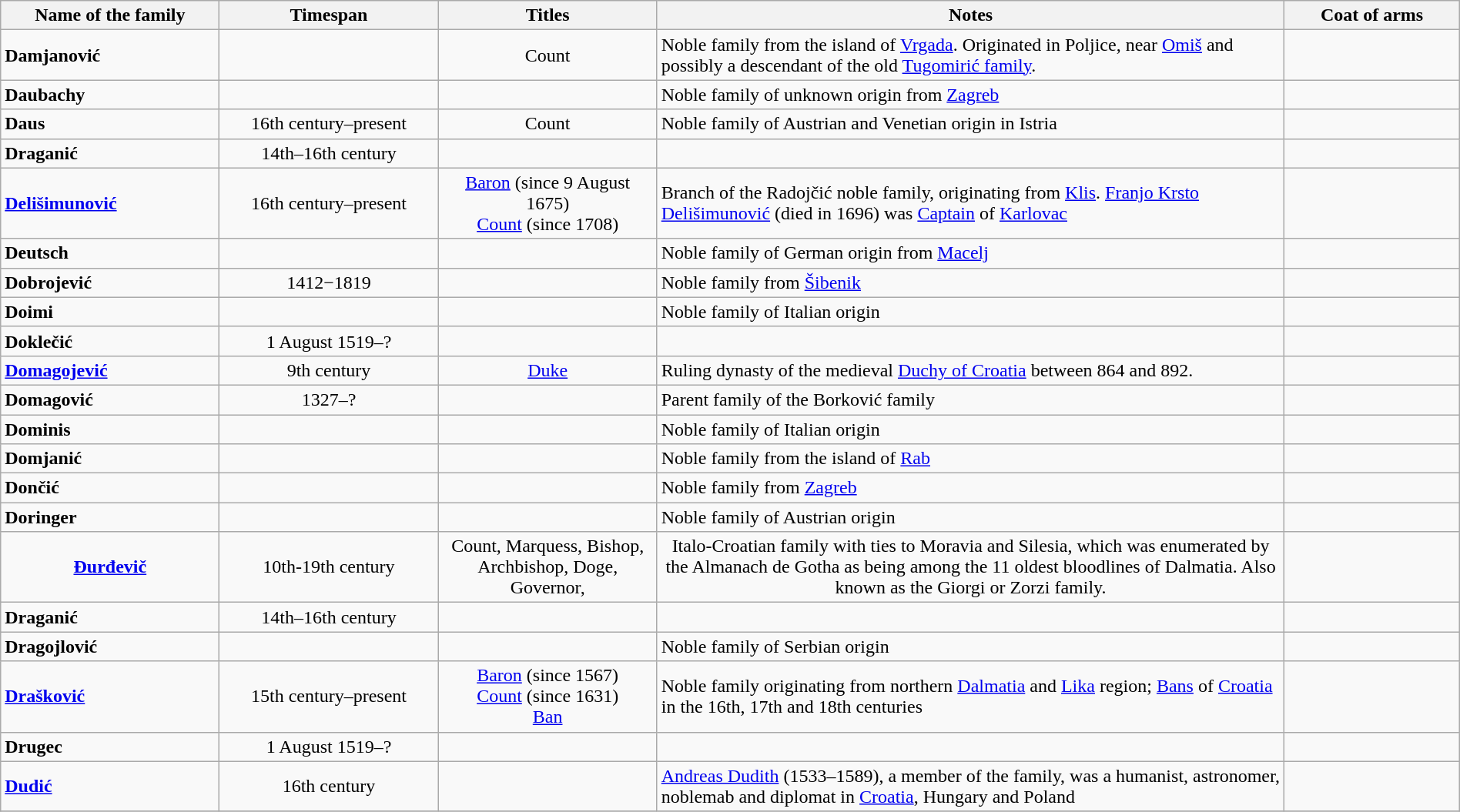<table class="wikitable" style="text-align:center" width=100%>
<tr>
<th bgcolor="gold" ! width="15%">Name of the family</th>
<th bgcolor="silver" ! width="15%">Timespan</th>
<th bgcolor="silver" ! width="15%">Titles</th>
<th bgcolor="silver" ! width="43%">Notes</th>
<th bgcolor="silver" ! width="12%">Coat of arms</th>
</tr>
<tr>
<td align="left"><strong>Damjanović</strong></td>
<td></td>
<td>Count</td>
<td align="left">Noble family from the island of <a href='#'>Vrgada</a>. Originated in Poljice, near <a href='#'>Omiš</a> and possibly a descendant of the old <a href='#'>Tugomirić family</a>.</td>
<td></td>
</tr>
<tr>
<td align="left"><strong>Daubachy</strong></td>
<td></td>
<td></td>
<td align="left">Noble family of unknown origin from <a href='#'>Zagreb</a></td>
<td></td>
</tr>
<tr>
<td align="left"><strong>Daus</strong></td>
<td align="center">16th century–present</td>
<td>Count</td>
<td align="left">Noble family of Austrian and Venetian origin in Istria</td>
<td></td>
</tr>
<tr>
<td align="left"><strong>Draganić</strong></td>
<td>14th–16th century</td>
<td></td>
<td></td>
<td></td>
</tr>
<tr>
<td align="left"><a href='#'><strong>Delišimunović</strong></a></td>
<td align="center">16th century–present</td>
<td align="center"><a href='#'>Baron</a> (since 9 August 1675)<br><a href='#'>Count</a> (since 1708)</td>
<td align="left">Branch of the Radojčić noble family, originating from <a href='#'>Klis</a>. <a href='#'>Franjo Krsto Delišimunović</a> (died in 1696) was <a href='#'>Captain</a> of <a href='#'>Karlovac</a></td>
<td align="center"></td>
</tr>
<tr>
<td align="left"><strong>Deutsch</strong></td>
<td></td>
<td></td>
<td align="left">Noble family of German origin from <a href='#'>Macelj</a></td>
<td></td>
</tr>
<tr>
<td align="left"><strong>Dobrojević</strong></td>
<td>1412−1819</td>
<td></td>
<td align="left">Noble family from <a href='#'>Šibenik</a></td>
<td></td>
</tr>
<tr>
<td align="left"><strong>Doimi</strong></td>
<td></td>
<td></td>
<td align="left">Noble family of Italian origin</td>
<td></td>
</tr>
<tr>
<td align="left"><strong>Doklečić</strong></td>
<td>1 August 1519–?</td>
<td></td>
<td></td>
<td></td>
</tr>
<tr>
<td align="left"><a href='#'><strong>Domagojević</strong></a></td>
<td align="center">9th century</td>
<td align="center"><a href='#'>Duke</a></td>
<td align="left">Ruling dynasty of the medieval <a href='#'>Duchy of Croatia</a> between 864 and 892.</td>
<td align="center"></td>
</tr>
<tr>
<td align="left"><strong>Domagović</strong></td>
<td>1327–?</td>
<td></td>
<td align="left">Parent family of the Borković family</td>
<td></td>
</tr>
<tr>
<td align="left"><strong>Dominis</strong></td>
<td></td>
<td></td>
<td align="left">Noble family of Italian origin</td>
<td></td>
</tr>
<tr>
<td align="left"><strong>Domjanić</strong></td>
<td></td>
<td></td>
<td align="left">Noble family from the island of <a href='#'>Rab</a></td>
<td></td>
</tr>
<tr>
<td align="left"><strong>Dončić</strong></td>
<td></td>
<td></td>
<td align="left">Noble family from <a href='#'>Zagreb</a></td>
<td></td>
</tr>
<tr>
<td align="left"><strong>Doringer</strong></td>
<td></td>
<td></td>
<td align="left">Noble family of Austrian origin</td>
<td></td>
</tr>
<tr>
<td><strong><a href='#'>Đurđevič</a></strong></td>
<td>10th-19th century</td>
<td>Count, Marquess, Bishop, Archbishop, Doge, Governor,</td>
<td>Italo-Croatian family with ties to Moravia and Silesia, which was enumerated by the Almanach de Gotha as being among the 11 oldest bloodlines of Dalmatia. Also known as the Giorgi or Zorzi family.</td>
<td></td>
</tr>
<tr>
<td align="left"><strong>Draganić</strong></td>
<td>14th–16th century</td>
<td></td>
<td></td>
<td></td>
</tr>
<tr>
<td align="left"><strong>Dragojlović</strong></td>
<td></td>
<td></td>
<td align="left">Noble family of Serbian origin</td>
<td></td>
</tr>
<tr>
<td align="left"><a href='#'><strong>Drašković</strong></a></td>
<td>15th century–present</td>
<td><a href='#'>Baron</a> (since 1567)<br><a href='#'>Count</a> (since 1631)<br><a href='#'>Ban</a></td>
<td align="left">Noble family originating from northern <a href='#'>Dalmatia</a> and <a href='#'>Lika</a> region; <a href='#'>Bans</a> of <a href='#'>Croatia</a> in the 16th, 17th and 18th centuries</td>
<td></td>
</tr>
<tr>
<td align="left"><strong>Drugec</strong></td>
<td>1 August 1519–?</td>
<td></td>
<td></td>
<td></td>
</tr>
<tr>
<td align="left"><a href='#'><strong>Dudić</strong></a></td>
<td align="center">16th century</td>
<td align="center"></td>
<td align="left"><a href='#'>Andreas Dudith</a> (1533–1589), a member of the family, was a humanist, astronomer, noblemab and diplomat in <a href='#'>Croatia</a>, Hungary and Poland</td>
<td align="center"></td>
</tr>
<tr>
</tr>
</table>
